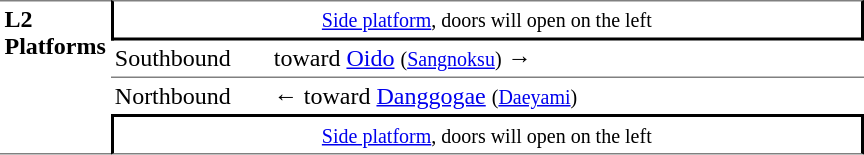<table table border=0 cellspacing=0 cellpadding=3>
<tr>
<td style="border-top:solid 1px gray;border-bottom:solid 1px gray;" width=50 rowspan=10 valign=top><strong>L2<br>Platforms</strong></td>
<td style="border-top:solid 1px gray;border-right:solid 2px black;border-left:solid 2px black;border-bottom:solid 2px black;text-align:center;" colspan=2><small><a href='#'>Side platform</a>, doors will open on the left</small></td>
</tr>
<tr>
<td>Southbound</td>
<td>  toward <a href='#'>Oido</a> <small>(<a href='#'>Sangnoksu</a>)</small> →</td>
</tr>
<tr>
<td style="border-bottom:solid 0px gray;border-top:solid 1px gray;" width=100>Northbound</td>
<td style="border-bottom:solid 0px gray;border-top:solid 1px gray;" width=390>←  toward <a href='#'>Danggogae</a> <small>(<a href='#'>Daeyami</a>)</small></td>
</tr>
<tr>
<td style="border-top:solid 2px black;border-right:solid 2px black;border-left:solid 2px black;border-bottom:solid 1px gray;text-align:center;" colspan=2><small><a href='#'>Side platform</a>, doors will open on the left</small></td>
</tr>
</table>
